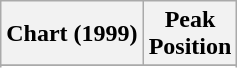<table class="wikitable sortable">
<tr>
<th align="left">Chart (1999)</th>
<th align="left">Peak<br>Position</th>
</tr>
<tr>
</tr>
<tr>
</tr>
</table>
